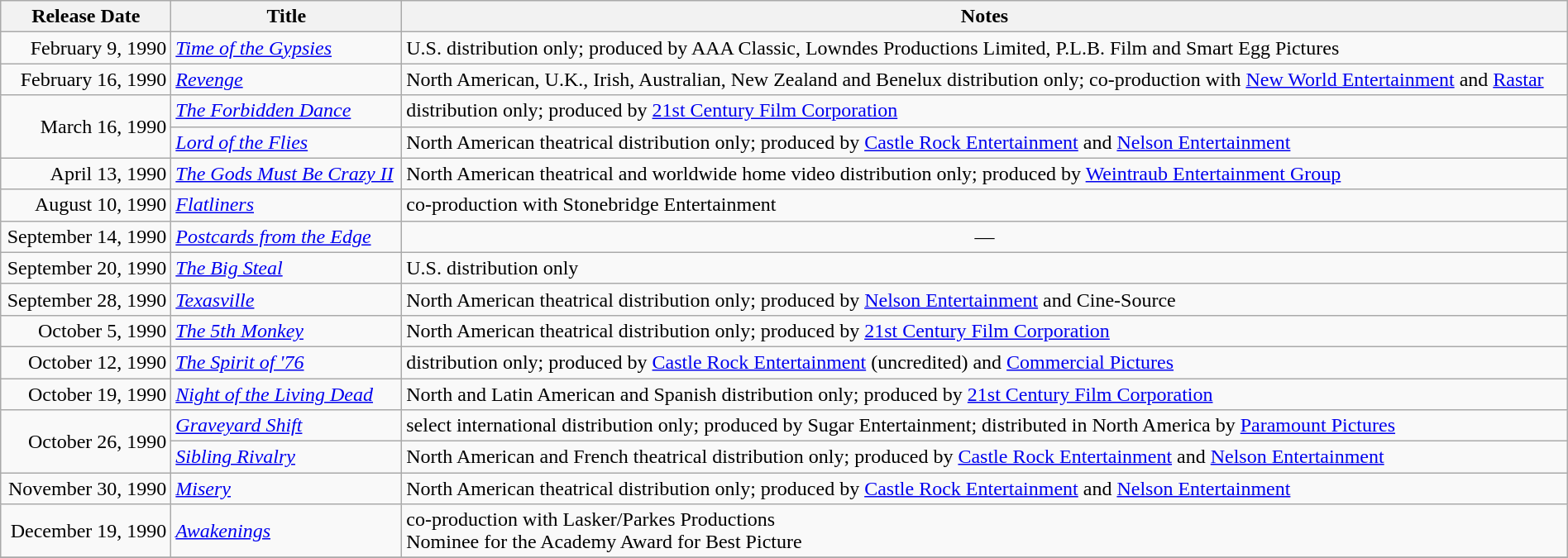<table class="wikitable sortable" style="width:100%;">
<tr>
<th scope="col" style="width:130px;">Release Date</th>
<th>Title</th>
<th>Notes</th>
</tr>
<tr>
<td style="text-align:right;">February 9, 1990</td>
<td><em><a href='#'>Time of the Gypsies</a></em></td>
<td>U.S. distribution only; produced by AAA Classic, Lowndes Productions Limited, P.L.B. Film and Smart Egg Pictures</td>
</tr>
<tr>
<td style="text-align:right;">February 16, 1990</td>
<td><em><a href='#'>Revenge</a></em></td>
<td>North American, U.K., Irish, Australian, New Zealand and Benelux distribution only; co-production with <a href='#'>New World Entertainment</a> and <a href='#'>Rastar</a></td>
</tr>
<tr>
<td style="text-align:right;" rowspan="2">March 16, 1990</td>
<td><em><a href='#'>The Forbidden Dance</a></em></td>
<td>distribution only; produced by <a href='#'>21st Century Film Corporation</a></td>
</tr>
<tr>
<td><em><a href='#'>Lord of the Flies</a></em></td>
<td>North American theatrical distribution only; produced by <a href='#'>Castle Rock Entertainment</a> and <a href='#'>Nelson Entertainment</a></td>
</tr>
<tr>
<td style="text-align:right;">April 13, 1990</td>
<td><em><a href='#'>The Gods Must Be Crazy II</a></em></td>
<td>North American theatrical and worldwide home video distribution only; produced by <a href='#'>Weintraub Entertainment Group</a></td>
</tr>
<tr>
<td style="text-align:right;">August 10, 1990</td>
<td><em><a href='#'>Flatliners</a></em></td>
<td>co-production with Stonebridge Entertainment</td>
</tr>
<tr>
<td style="text-align:right;">September 14, 1990</td>
<td><em><a href='#'>Postcards from the Edge</a></em></td>
<td align="center">—</td>
</tr>
<tr>
<td style="text-align:right;">September 20, 1990</td>
<td><em><a href='#'>The Big Steal</a></em></td>
<td>U.S. distribution only</td>
</tr>
<tr>
<td style="text-align:right;">September 28, 1990</td>
<td><em><a href='#'>Texasville</a></em></td>
<td>North American theatrical distribution only; produced by <a href='#'>Nelson Entertainment</a> and Cine-Source</td>
</tr>
<tr>
<td style="text-align:right;">October 5, 1990</td>
<td><em><a href='#'>The 5th Monkey</a></em></td>
<td>North American theatrical distribution only; produced by <a href='#'>21st Century Film Corporation</a></td>
</tr>
<tr>
<td style="text-align:right;">October 12, 1990</td>
<td><em><a href='#'>The Spirit of '76</a></em></td>
<td>distribution only; produced by <a href='#'>Castle Rock Entertainment</a> (uncredited) and <a href='#'>Commercial Pictures</a></td>
</tr>
<tr>
<td style="text-align:right;">October 19, 1990</td>
<td><em><a href='#'>Night of the Living Dead</a></em></td>
<td>North and Latin American and Spanish distribution only; produced by <a href='#'>21st Century Film Corporation</a></td>
</tr>
<tr>
<td style="text-align:right;" rowspan="2">October 26, 1990</td>
<td><em><a href='#'>Graveyard Shift</a></em></td>
<td>select international distribution only; produced by Sugar Entertainment; distributed in North America by <a href='#'>Paramount Pictures</a></td>
</tr>
<tr>
<td><em><a href='#'>Sibling Rivalry</a></em></td>
<td>North American and French theatrical distribution only; produced by <a href='#'>Castle Rock Entertainment</a> and <a href='#'>Nelson Entertainment</a></td>
</tr>
<tr>
<td style="text-align:right;">November 30, 1990</td>
<td><em><a href='#'>Misery</a></em></td>
<td>North American theatrical distribution only; produced by <a href='#'>Castle Rock Entertainment</a> and <a href='#'>Nelson Entertainment</a></td>
</tr>
<tr>
<td style="text-align:right;">December 19, 1990</td>
<td><em><a href='#'>Awakenings</a></em></td>
<td>co-production with Lasker/Parkes Productions<br>Nominee for the Academy Award for Best Picture</td>
</tr>
<tr>
</tr>
</table>
